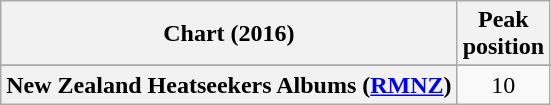<table class="wikitable sortable plainrowheaders" style="text-align:center">
<tr>
<th scope="col">Chart (2016)</th>
<th scope="col">Peak<br>position</th>
</tr>
<tr>
</tr>
<tr>
<th scope="row">New Zealand Heatseekers Albums (<a href='#'>RMNZ</a>)</th>
<td>10</td>
</tr>
</table>
